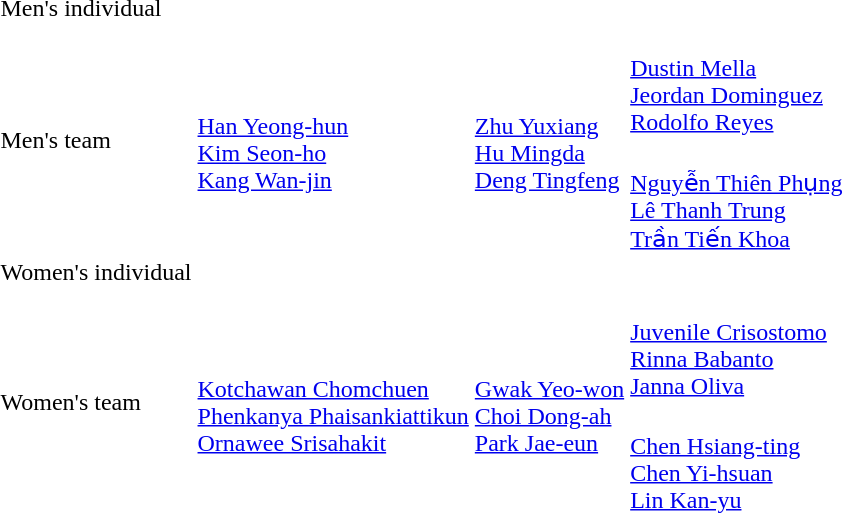<table>
<tr>
<td rowspan=2>Men's individual<br></td>
<td rowspan=2></td>
<td rowspan=2></td>
<td></td>
</tr>
<tr>
<td></td>
</tr>
<tr>
<td rowspan=2>Men's team<br></td>
<td rowspan=2><br><a href='#'>Han Yeong-hun</a><br><a href='#'>Kim Seon-ho</a><br><a href='#'>Kang Wan-jin</a></td>
<td rowspan=2><br><a href='#'>Zhu Yuxiang</a><br><a href='#'>Hu Mingda</a><br><a href='#'>Deng Tingfeng</a></td>
<td><br><a href='#'>Dustin Mella</a><br><a href='#'>Jeordan Dominguez</a><br><a href='#'>Rodolfo Reyes</a></td>
</tr>
<tr>
<td><br><a href='#'>Nguyễn Thiên Phụng</a><br><a href='#'>Lê Thanh Trung</a><br><a href='#'>Trần Tiến Khoa</a></td>
</tr>
<tr>
<td rowspan=2>Women's individual<br></td>
<td rowspan=2></td>
<td rowspan=2></td>
<td></td>
</tr>
<tr>
<td></td>
</tr>
<tr>
<td rowspan=2>Women's team<br></td>
<td rowspan=2><br><a href='#'>Kotchawan Chomchuen</a><br><a href='#'>Phenkanya Phaisankiattikun</a><br><a href='#'>Ornawee Srisahakit</a></td>
<td rowspan=2><br><a href='#'>Gwak Yeo-won</a><br><a href='#'>Choi Dong-ah</a><br><a href='#'>Park Jae-eun</a></td>
<td><br><a href='#'>Juvenile Crisostomo</a><br><a href='#'>Rinna Babanto</a><br><a href='#'>Janna Oliva</a></td>
</tr>
<tr>
<td><br><a href='#'>Chen Hsiang-ting</a><br><a href='#'>Chen Yi-hsuan</a><br><a href='#'>Lin Kan-yu</a></td>
</tr>
</table>
